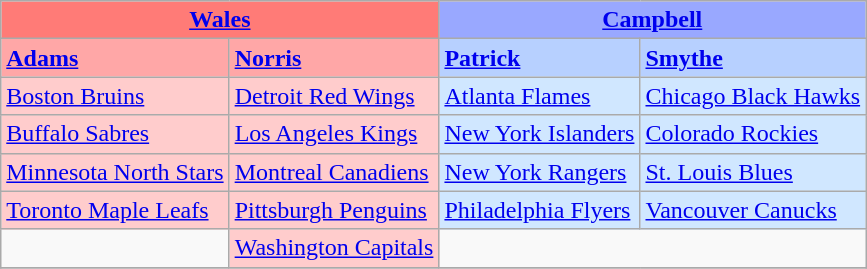<table class="wikitable">
<tr>
<th colspan="2" style="background-color: #FF7B77;"><strong><a href='#'>Wales</a></strong></th>
<th colspan="2" style="background-color: #99A8FF;"><strong><a href='#'>Campbell</a></strong></th>
</tr>
<tr>
<td style="background-color: #FFA7A7;"><strong><a href='#'>Adams</a></strong></td>
<td style="background-color: #FFA7A7;"><strong><a href='#'>Norris</a></strong></td>
<td style="background-color: #B7D0FF;"><strong><a href='#'>Patrick</a></strong></td>
<td style="background-color: #B7D0FF;"><strong><a href='#'>Smythe</a></strong></td>
</tr>
<tr>
<td style="background-color: #FFCCCC;"><a href='#'>Boston Bruins</a></td>
<td style="background-color: #FFCCCC;"><a href='#'>Detroit Red Wings</a></td>
<td style="background-color: #D0E7FF;"><a href='#'>Atlanta Flames</a></td>
<td style="background-color: #D0E7FF;"><a href='#'>Chicago Black Hawks</a></td>
</tr>
<tr>
<td style="background-color: #FFCCCC;"><a href='#'>Buffalo Sabres</a></td>
<td style="background-color: #FFCCCC;"><a href='#'>Los Angeles Kings</a></td>
<td style="background-color: #D0E7FF;"><a href='#'>New York Islanders</a></td>
<td style="background-color: #D0E7FF;"><a href='#'>Colorado Rockies</a></td>
</tr>
<tr>
<td style="background-color: #FFCCCC;"><a href='#'>Minnesota North Stars</a></td>
<td style="background-color: #FFCCCC;"><a href='#'>Montreal Canadiens</a></td>
<td style="background-color: #D0E7FF;"><a href='#'>New York Rangers</a></td>
<td style="background-color: #D0E7FF;"><a href='#'>St. Louis Blues</a></td>
</tr>
<tr>
<td style="background-color: #FFCCCC;"><a href='#'>Toronto Maple Leafs</a></td>
<td style="background-color: #FFCCCC;"><a href='#'>Pittsburgh Penguins</a></td>
<td style="background-color: #D0E7FF;"><a href='#'>Philadelphia Flyers</a></td>
<td style="background-color: #D0E7FF;"><a href='#'>Vancouver Canucks</a></td>
</tr>
<tr>
<td> </td>
<td style="background-color: #FFCCCC;"><a href='#'>Washington Capitals</a></td>
<td colspan="2"> </td>
</tr>
<tr>
</tr>
</table>
